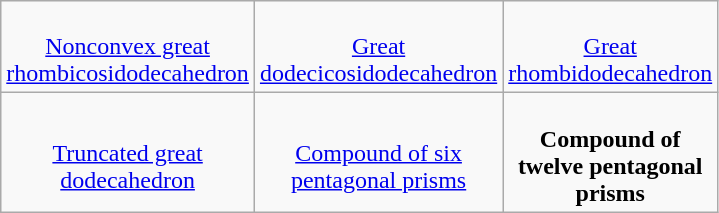<table class="wikitable" width="400" style="vertical-align:top;text-align:center">
<tr>
<td><br><a href='#'>Nonconvex great rhombicosidodecahedron</a></td>
<td><br><a href='#'>Great dodecicosidodecahedron</a></td>
<td><br><a href='#'>Great rhombidodecahedron</a></td>
</tr>
<tr>
<td><br><a href='#'>Truncated great dodecahedron</a></td>
<td><br><a href='#'>Compound of six pentagonal prisms</a></td>
<td><br><strong>Compound of twelve pentagonal prisms</strong></td>
</tr>
</table>
